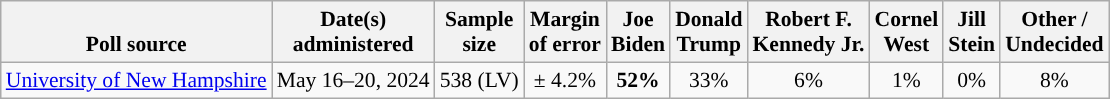<table class="wikitable sortable mw-datatable" style="font-size:90%;text-align:center;line-height:17px">
<tr valign=bottom>
<th>Poll source</th>
<th>Date(s)<br>administered</th>
<th>Sample<br>size</th>
<th>Margin<br>of error</th>
<th class="unsortable">Joe<br>Biden<br></th>
<th class="unsortable">Donald<br>Trump<br></th>
<th class="unsortable">Robert F.<br>Kennedy Jr.<br></th>
<th class="unsortable">Cornel<br>West<br></th>
<th class="unsortable">Jill<br>Stein<br></th>
<th class="unsortable">Other /<br>Undecided</th>
</tr>
<tr>
<td style="text-align:left;"><a href='#'>University of New Hampshire</a></td>
<td data-sort-value="2024-05-23">May 16–20, 2024</td>
<td>538 (LV)</td>
<td>± 4.2%</td>
<td style="color:black;background-color:"><strong>52%</strong></td>
<td>33%</td>
<td>6%</td>
<td>1%</td>
<td>0%</td>
<td>8%</td>
</tr>
</table>
